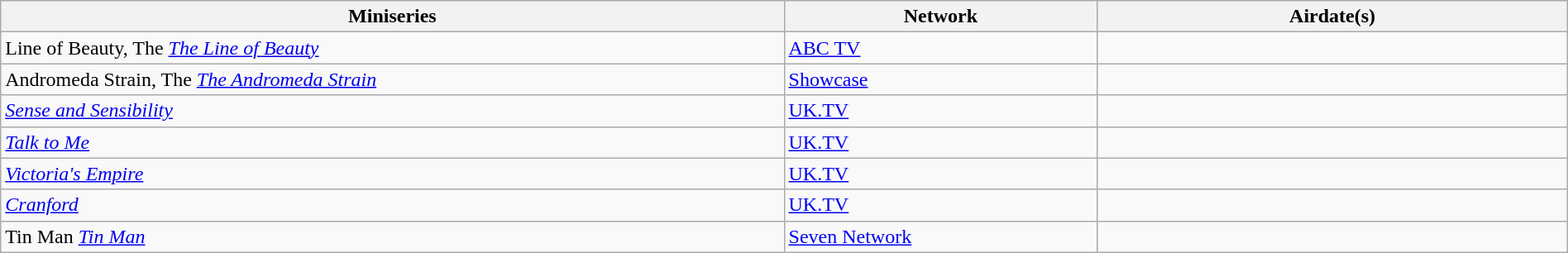<table class="wikitable sortable" width="100%">
<tr bgcolor="#efefef">
<th width=50%>Miniseries</th>
<th width=20%>Network</th>
<th width=30%>Airdate(s)</th>
</tr>
<tr>
<td><span>Line of Beauty, The</span>  <em><a href='#'>The Line of Beauty</a></em></td>
<td><a href='#'>ABC TV</a> </td>
<td></td>
</tr>
<tr>
<td><span>Andromeda Strain, The</span>  <em><a href='#'>The Andromeda Strain</a></em></td>
<td><a href='#'>Showcase</a></td>
<td></td>
</tr>
<tr>
<td> <em><a href='#'>Sense and Sensibility</a></em></td>
<td><a href='#'>UK.TV</a></td>
<td></td>
</tr>
<tr>
<td> <em><a href='#'>Talk to Me</a></em></td>
<td><a href='#'>UK.TV</a></td>
<td></td>
</tr>
<tr>
<td> <em><a href='#'>Victoria's Empire</a></em></td>
<td><a href='#'>UK.TV</a></td>
<td></td>
</tr>
<tr>
<td> <em><a href='#'>Cranford</a></em></td>
<td><a href='#'>UK.TV</a></td>
<td></td>
</tr>
<tr>
<td><span>Tin Man</span>  <em><a href='#'>Tin Man</a></em></td>
<td><a href='#'>Seven Network</a></td>
<td></td>
</tr>
</table>
